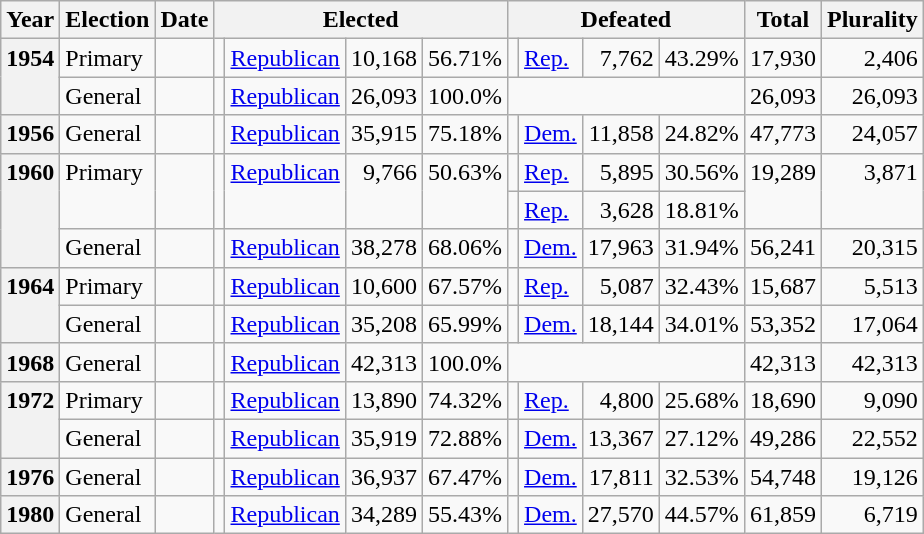<table class=wikitable>
<tr>
<th>Year</th>
<th>Election</th>
<th>Date</th>
<th ! colspan="4">Elected</th>
<th ! colspan="4">Defeated</th>
<th>Total</th>
<th>Plurality</th>
</tr>
<tr>
<th rowspan="2" valign="top">1954</th>
<td valign="top">Primary</td>
<td valign="top"></td>
<td valign="top"></td>
<td valign="top" ><a href='#'>Republican</a></td>
<td valign="top" align="right">10,168</td>
<td valign="top" align="right">56.71%</td>
<td valign="top"></td>
<td valign="top" ><a href='#'>Rep.</a></td>
<td valign="top" align="right">7,762</td>
<td valign="top" align="right">43.29%</td>
<td valign="top" align="right">17,930</td>
<td valign="top" align="right">2,406</td>
</tr>
<tr>
<td valign="top">General</td>
<td valign="top"></td>
<td valign="top"></td>
<td valign="top" ><a href='#'>Republican</a></td>
<td valign="top" align="right">26,093</td>
<td valign="top" align="right">100.0%</td>
<td valign="top" colspan="4"></td>
<td valign="top" align="right">26,093</td>
<td valign="top" align="right">26,093</td>
</tr>
<tr>
<th valign="top">1956</th>
<td valign="top">General</td>
<td valign="top"></td>
<td valign="top"></td>
<td valign="top" ><a href='#'>Republican</a></td>
<td valign="top" align="right">35,915</td>
<td valign="top" align="right">75.18%</td>
<td valign="top"></td>
<td valign="top" ><a href='#'>Dem.</a></td>
<td valign="top" align="right">11,858</td>
<td valign="top" align="right">24.82%</td>
<td valign="top" align="right">47,773</td>
<td valign="top" align="right">24,057</td>
</tr>
<tr>
<th rowspan="3" valign="top">1960</th>
<td rowspan="2" valign="top">Primary</td>
<td rowspan="2" valign="top"></td>
<td rowspan="2" valign="top"></td>
<td rowspan="2" valign="top" ><a href='#'>Republican</a></td>
<td rowspan="2" valign="top" align="right">9,766</td>
<td rowspan="2" valign="top" align="right">50.63%</td>
<td valign="top"></td>
<td valign="top" ><a href='#'>Rep.</a></td>
<td valign="top" align="right">5,895</td>
<td valign="top" align="right">30.56%</td>
<td rowspan="2" valign="top" align="right">19,289</td>
<td rowspan="2" valign="top" align="right">3,871</td>
</tr>
<tr>
<td valign="top"></td>
<td valign="top" ><a href='#'>Rep.</a></td>
<td valign="top" align="right">3,628</td>
<td valign="top" align="right">18.81%</td>
</tr>
<tr>
<td valign="top">General</td>
<td valign="top"></td>
<td valign="top"></td>
<td valign="top" ><a href='#'>Republican</a></td>
<td valign="top" align="right">38,278</td>
<td valign="top" align="right">68.06%</td>
<td valign="top"></td>
<td valign="top" ><a href='#'>Dem.</a></td>
<td valign="top" align="right">17,963</td>
<td valign="top" align="right">31.94%</td>
<td valign="top" align="right">56,241</td>
<td valign="top" align="right">20,315</td>
</tr>
<tr>
<th rowspan="2" valign="top">1964</th>
<td valign="top">Primary</td>
<td valign="top"></td>
<td valign="top"></td>
<td valign="top" ><a href='#'>Republican</a></td>
<td valign="top" align="right">10,600</td>
<td valign="top" align="right">67.57%</td>
<td valign="top"></td>
<td valign="top" ><a href='#'>Rep.</a></td>
<td valign="top" align="right">5,087</td>
<td valign="top" align="right">32.43%</td>
<td valign="top" align="right">15,687</td>
<td valign="top" align="right">5,513</td>
</tr>
<tr>
<td valign="top">General</td>
<td valign="top"></td>
<td valign="top"></td>
<td valign="top" ><a href='#'>Republican</a></td>
<td valign="top" align="right">35,208</td>
<td valign="top" align="right">65.99%</td>
<td valign="top"></td>
<td valign="top" ><a href='#'>Dem.</a></td>
<td valign="top" align="right">18,144</td>
<td valign="top" align="right">34.01%</td>
<td valign="top" align="right">53,352</td>
<td valign="top" align="right">17,064</td>
</tr>
<tr>
<th valign="top">1968</th>
<td valign="top">General</td>
<td valign="top"></td>
<td valign="top"></td>
<td valign="top" ><a href='#'>Republican</a></td>
<td valign="top" align="right">42,313</td>
<td valign="top" align="right">100.0%</td>
<td valign="top" colspan="4"></td>
<td valign="top" align="right">42,313</td>
<td valign="top" align="right">42,313</td>
</tr>
<tr>
<th rowspan="2" valign="top">1972</th>
<td valign="top">Primary</td>
<td valign="top"></td>
<td valign="top"></td>
<td valign="top" ><a href='#'>Republican</a></td>
<td valign="top" align="right">13,890</td>
<td valign="top" align="right">74.32%</td>
<td valign="top"></td>
<td valign="top" ><a href='#'>Rep.</a></td>
<td valign="top" align="right">4,800</td>
<td valign="top" align="right">25.68%</td>
<td valign="top" align="right">18,690</td>
<td valign="top" align="right">9,090</td>
</tr>
<tr>
<td valign="top">General</td>
<td valign="top"></td>
<td valign="top"></td>
<td valign="top" ><a href='#'>Republican</a></td>
<td valign="top" align="right">35,919</td>
<td valign="top" align="right">72.88%</td>
<td valign="top"></td>
<td valign="top" ><a href='#'>Dem.</a></td>
<td valign="top" align="right">13,367</td>
<td valign="top" align="right">27.12%</td>
<td valign="top" align="right">49,286</td>
<td valign="top" align="right">22,552</td>
</tr>
<tr>
<th valign="top">1976</th>
<td valign="top">General</td>
<td valign="top"></td>
<td valign="top"></td>
<td valign="top" ><a href='#'>Republican</a></td>
<td valign="top" align="right">36,937</td>
<td valign="top" align="right">67.47%</td>
<td valign="top"></td>
<td valign="top" ><a href='#'>Dem.</a></td>
<td valign="top" align="right">17,811</td>
<td valign="top" align="right">32.53%</td>
<td valign="top" align="right">54,748</td>
<td valign="top" align="right">19,126</td>
</tr>
<tr>
<th valign="top">1980</th>
<td valign="top">General</td>
<td valign="top"></td>
<td valign="top"></td>
<td valign="top" ><a href='#'>Republican</a></td>
<td valign="top" align="right">34,289</td>
<td valign="top" align="right">55.43%</td>
<td valign="top"></td>
<td valign="top" ><a href='#'>Dem.</a></td>
<td valign="top" align="right">27,570</td>
<td valign="top" align="right">44.57%</td>
<td valign="top" align="right">61,859</td>
<td valign="top" align="right">6,719</td>
</tr>
</table>
